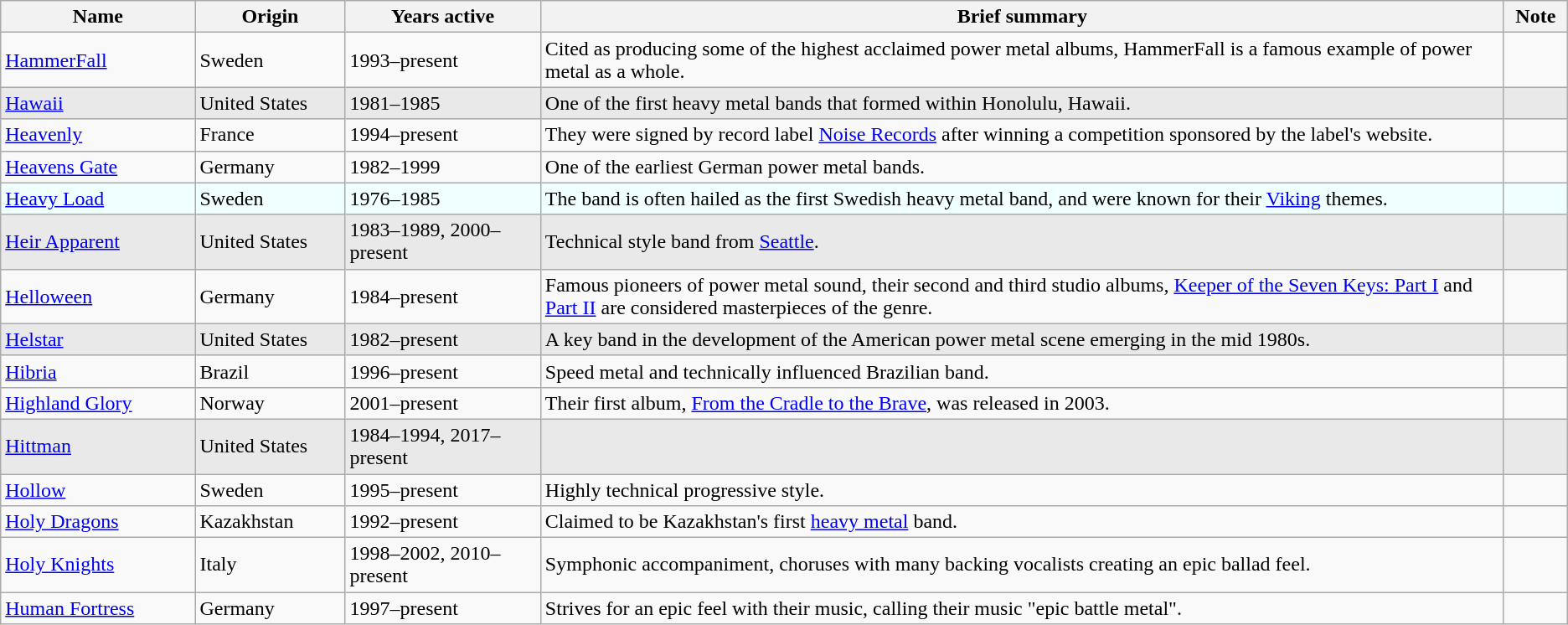<table class= "wikitable sortable sticky-header-multi">
<tr>
<th style="width:11em">Name</th>
<th style="width:8em">Origin</th>
<th style="width:12em">Years active</th>
<th style="width:65em">Brief summary</th>
<th style="width:3em">Note</th>
</tr>
<tr>
<td><a href='#'>HammerFall</a></td>
<td>Sweden</td>
<td>1993–present</td>
<td>Cited as producing some of the highest acclaimed power metal albums, HammerFall is a famous example of power metal as a whole.</td>
<td></td>
</tr>
<tr style="background:#e9e9e9;">
<td><a href='#'>Hawaii</a></td>
<td>United States</td>
<td>1981–1985</td>
<td>One of the first heavy metal bands that formed within Honolulu, Hawaii.</td>
<td></td>
</tr>
<tr>
<td><a href='#'>Heavenly</a></td>
<td>France</td>
<td>1994–present</td>
<td>They were signed by record label <a href='#'>Noise Records</a> after winning a competition sponsored by the label's website.</td>
<td></td>
</tr>
<tr>
<td><a href='#'>Heavens Gate</a></td>
<td>Germany</td>
<td>1982–1999</td>
<td>One of the earliest German power metal bands.</td>
<td></td>
</tr>
<tr style="background:#f0ffff;">
<td><a href='#'>Heavy Load</a></td>
<td>Sweden</td>
<td>1976–1985</td>
<td>The band is often hailed as the first Swedish heavy metal band, and were known for their <a href='#'>Viking</a> themes.</td>
<td></td>
</tr>
<tr style="background:#e9e9e9;">
<td><a href='#'>Heir Apparent</a></td>
<td>United States</td>
<td>1983–1989, 2000–present</td>
<td>Technical style band from <a href='#'>Seattle</a>.</td>
<td></td>
</tr>
<tr>
<td><a href='#'>Helloween</a></td>
<td>Germany</td>
<td>1984–present</td>
<td>Famous pioneers of power metal sound, their second and third studio albums, <a href='#'>Keeper of the Seven Keys: Part I</a> and <a href='#'>Part II</a> are considered masterpieces of the genre.</td>
<td></td>
</tr>
<tr style="background:#e9e9e9;">
<td><a href='#'>Helstar</a></td>
<td>United States</td>
<td>1982–present</td>
<td>A key band in the development of the American power metal scene emerging in the mid 1980s.</td>
<td></td>
</tr>
<tr>
<td><a href='#'>Hibria</a></td>
<td>Brazil</td>
<td>1996–present</td>
<td>Speed metal and technically influenced Brazilian band.</td>
<td></td>
</tr>
<tr>
<td><a href='#'>Highland Glory</a></td>
<td>Norway</td>
<td>2001–present</td>
<td>Their first album, <a href='#'>From the Cradle to the Brave</a>, was released in 2003.</td>
<td></td>
</tr>
<tr style="background: #e9e9e9;">
<td><a href='#'>Hittman</a></td>
<td>United States</td>
<td>1984–1994, 2017–present</td>
<td></td>
<td></td>
</tr>
<tr>
<td><a href='#'>Hollow</a></td>
<td>Sweden</td>
<td>1995–present</td>
<td>Highly technical progressive style.</td>
<td></td>
</tr>
<tr>
<td><a href='#'>Holy Dragons</a></td>
<td>Kazakhstan</td>
<td>1992–present</td>
<td>Claimed to be Kazakhstan's first <a href='#'>heavy metal</a> band.</td>
<td></td>
</tr>
<tr>
<td><a href='#'>Holy Knights</a></td>
<td>Italy</td>
<td>1998–2002, 2010–present</td>
<td>Symphonic accompaniment, choruses with many backing vocalists creating an epic ballad feel.</td>
<td></td>
</tr>
<tr>
<td><a href='#'>Human Fortress</a></td>
<td>Germany</td>
<td>1997–present</td>
<td>Strives for an epic feel with their music, calling their music "epic battle metal".</td>
<td></td>
</tr>
</table>
